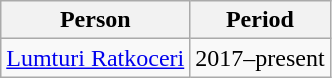<table class="wikitable sortable">
<tr>
<th>Person</th>
<th>Period</th>
</tr>
<tr>
<td><a href='#'>Lumturi Ratkoceri</a></td>
<td>2017–present</td>
</tr>
</table>
